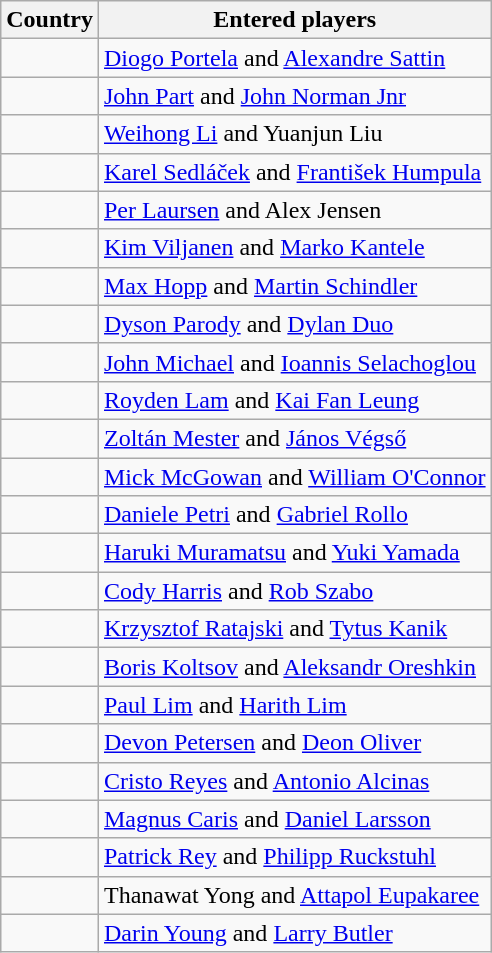<table class="wikitable">
<tr>
<th>Country</th>
<th>Entered players</th>
</tr>
<tr>
<td></td>
<td><a href='#'>Diogo Portela</a> and <a href='#'>Alexandre Sattin</a></td>
</tr>
<tr>
<td></td>
<td><a href='#'>John Part</a> and <a href='#'>John Norman Jnr</a></td>
</tr>
<tr>
<td></td>
<td><a href='#'>Weihong Li</a> and Yuanjun Liu</td>
</tr>
<tr>
<td></td>
<td><a href='#'>Karel Sedláček</a> and <a href='#'>František Humpula</a></td>
</tr>
<tr>
<td></td>
<td><a href='#'>Per Laursen</a> and Alex Jensen</td>
</tr>
<tr>
<td></td>
<td><a href='#'>Kim Viljanen</a> and <a href='#'>Marko Kantele</a></td>
</tr>
<tr>
<td></td>
<td><a href='#'>Max Hopp</a> and <a href='#'>Martin Schindler</a></td>
</tr>
<tr>
<td></td>
<td><a href='#'>Dyson Parody</a> and <a href='#'>Dylan Duo</a></td>
</tr>
<tr>
<td></td>
<td><a href='#'>John Michael</a> and <a href='#'>Ioannis Selachoglou</a></td>
</tr>
<tr>
<td></td>
<td><a href='#'>Royden Lam</a> and <a href='#'>Kai Fan Leung</a></td>
</tr>
<tr>
<td></td>
<td><a href='#'>Zoltán Mester</a> and <a href='#'>János Végső</a></td>
</tr>
<tr>
<td></td>
<td><a href='#'>Mick McGowan</a> and <a href='#'>William O'Connor</a></td>
</tr>
<tr>
<td></td>
<td><a href='#'>Daniele Petri</a> and <a href='#'>Gabriel Rollo</a></td>
</tr>
<tr>
<td></td>
<td><a href='#'>Haruki Muramatsu</a> and <a href='#'>Yuki Yamada</a></td>
</tr>
<tr>
<td></td>
<td><a href='#'>Cody Harris</a> and <a href='#'>Rob Szabo</a></td>
</tr>
<tr>
<td></td>
<td><a href='#'>Krzysztof Ratajski</a> and <a href='#'>Tytus Kanik</a></td>
</tr>
<tr>
<td></td>
<td><a href='#'>Boris Koltsov</a> and <a href='#'>Aleksandr Oreshkin</a></td>
</tr>
<tr>
<td></td>
<td><a href='#'>Paul Lim</a> and <a href='#'>Harith Lim</a></td>
</tr>
<tr>
<td></td>
<td><a href='#'>Devon Petersen</a> and <a href='#'>Deon Oliver</a></td>
</tr>
<tr>
<td></td>
<td><a href='#'>Cristo Reyes</a> and <a href='#'>Antonio Alcinas</a></td>
</tr>
<tr>
<td></td>
<td><a href='#'>Magnus Caris</a> and <a href='#'>Daniel Larsson</a></td>
</tr>
<tr>
<td></td>
<td><a href='#'>Patrick Rey</a> and <a href='#'>Philipp Ruckstuhl</a></td>
</tr>
<tr>
<td></td>
<td>Thanawat Yong and <a href='#'>Attapol Eupakaree</a></td>
</tr>
<tr>
<td></td>
<td><a href='#'>Darin Young</a> and <a href='#'>Larry Butler</a></td>
</tr>
</table>
